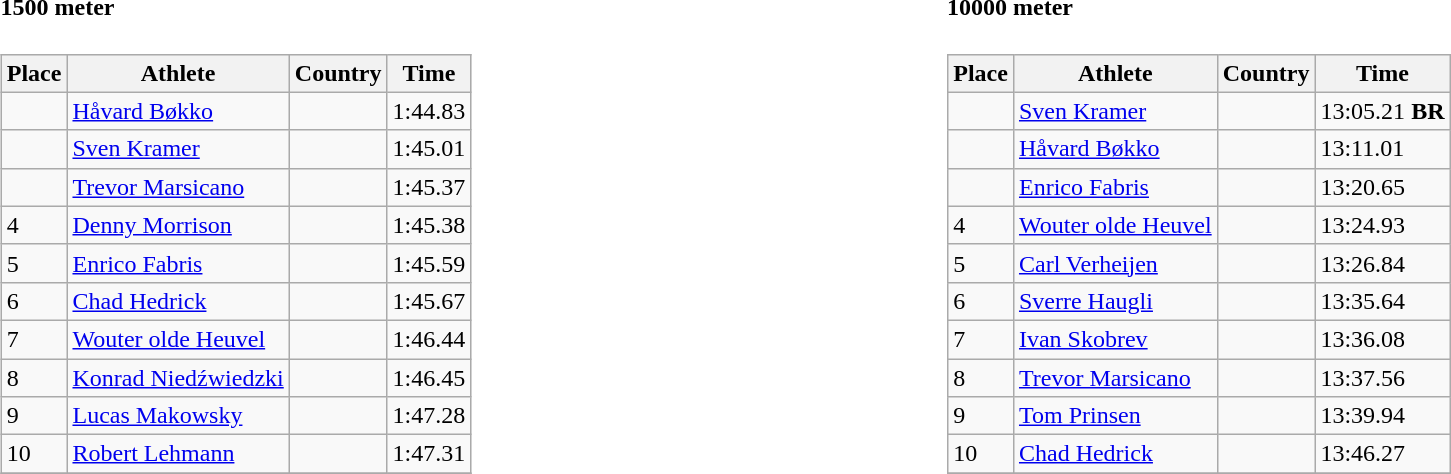<table width=100%>
<tr>
<td width=50% align=left valign=top><br><h4>1500 meter</h4><table class="wikitable" border="1">
<tr>
<th>Place</th>
<th>Athlete</th>
<th>Country</th>
<th>Time</th>
</tr>
<tr>
<td></td>
<td><a href='#'>Håvard Bøkko</a></td>
<td></td>
<td>1:44.83</td>
</tr>
<tr>
<td></td>
<td><a href='#'>Sven Kramer</a></td>
<td></td>
<td>1:45.01</td>
</tr>
<tr>
<td></td>
<td><a href='#'>Trevor Marsicano</a></td>
<td></td>
<td>1:45.37</td>
</tr>
<tr>
<td>4</td>
<td><a href='#'>Denny Morrison</a></td>
<td></td>
<td>1:45.38</td>
</tr>
<tr>
<td>5</td>
<td><a href='#'>Enrico Fabris</a></td>
<td></td>
<td>1:45.59</td>
</tr>
<tr>
<td>6</td>
<td><a href='#'>Chad Hedrick</a></td>
<td></td>
<td>1:45.67</td>
</tr>
<tr>
<td>7</td>
<td><a href='#'>Wouter olde Heuvel</a></td>
<td></td>
<td>1:46.44</td>
</tr>
<tr>
<td>8</td>
<td><a href='#'>Konrad Niedźwiedzki</a></td>
<td></td>
<td>1:46.45</td>
</tr>
<tr>
<td>9</td>
<td><a href='#'>Lucas Makowsky</a></td>
<td></td>
<td>1:47.28</td>
</tr>
<tr>
<td>10</td>
<td><a href='#'>Robert Lehmann</a></td>
<td></td>
<td>1:47.31</td>
</tr>
<tr>
</tr>
</table>
</td>
<td width=50% align=left valign=top><br><h4>10000 meter</h4><table class="wikitable" border="1">
<tr>
<th>Place</th>
<th>Athlete</th>
<th>Country</th>
<th>Time</th>
</tr>
<tr>
<td></td>
<td><a href='#'>Sven Kramer</a></td>
<td></td>
<td>13:05.21 <strong>BR</strong></td>
</tr>
<tr>
<td></td>
<td><a href='#'>Håvard Bøkko</a></td>
<td></td>
<td>13:11.01</td>
</tr>
<tr>
<td></td>
<td><a href='#'>Enrico Fabris</a></td>
<td></td>
<td>13:20.65</td>
</tr>
<tr>
<td>4</td>
<td><a href='#'>Wouter olde Heuvel</a></td>
<td></td>
<td>13:24.93</td>
</tr>
<tr>
<td>5</td>
<td><a href='#'>Carl Verheijen</a></td>
<td></td>
<td>13:26.84</td>
</tr>
<tr>
<td>6</td>
<td><a href='#'>Sverre Haugli</a></td>
<td></td>
<td>13:35.64</td>
</tr>
<tr>
<td>7</td>
<td><a href='#'>Ivan Skobrev</a></td>
<td></td>
<td>13:36.08</td>
</tr>
<tr>
<td>8</td>
<td><a href='#'>Trevor Marsicano</a></td>
<td></td>
<td>13:37.56</td>
</tr>
<tr>
<td>9</td>
<td><a href='#'>Tom Prinsen</a></td>
<td></td>
<td>13:39.94</td>
</tr>
<tr>
<td>10</td>
<td><a href='#'>Chad Hedrick</a></td>
<td></td>
<td>13:46.27</td>
</tr>
<tr>
</tr>
</table>
</td>
</tr>
</table>
